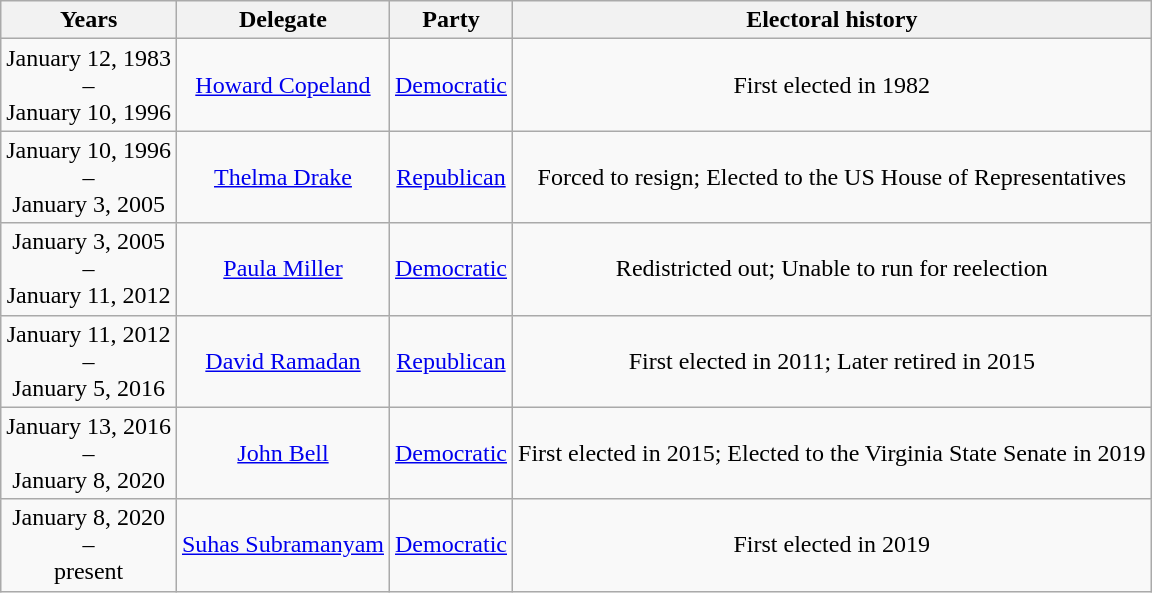<table class=wikitable style="text-align:center">
<tr valign=bottom>
<th>Years</th>
<th colspan=1>Delegate</th>
<th>Party</th>
<th>Electoral history</th>
</tr>
<tr>
<td nowrap><span>January 12, 1983</span><br>–<br><span>January 10, 1996</span></td>
<td><a href='#'>Howard Copeland</a></td>
<td><a href='#'>Democratic</a></td>
<td>First elected in 1982</td>
</tr>
<tr>
<td nowrap><span>January 10, 1996</span><br>–<br><span>January 3, 2005</span></td>
<td><a href='#'>Thelma Drake</a></td>
<td><a href='#'>Republican</a></td>
<td>Forced to resign; Elected to the US House of Representatives</td>
</tr>
<tr>
<td nowrap><span>January 3, 2005</span><br>–<br><span>January 11, 2012</span></td>
<td><a href='#'>Paula Miller</a></td>
<td><a href='#'>Democratic</a></td>
<td>Redistricted out; Unable to run for reelection</td>
</tr>
<tr>
<td nowrap><span>January 11, 2012</span><br>–<br><span>January 5, 2016</span></td>
<td><a href='#'>David Ramadan</a></td>
<td><a href='#'>Republican</a></td>
<td>First elected in 2011; Later retired in 2015</td>
</tr>
<tr>
<td nowrap><span>January 13, 2016</span><br>–<br><span>January 8, 2020</span></td>
<td><a href='#'>John Bell</a></td>
<td><a href='#'>Democratic</a></td>
<td>First elected in 2015; Elected to the Virginia State Senate in 2019</td>
</tr>
<tr>
<td nowrap><span>January 8, 2020</span><br>–<br><span>present</span></td>
<td><a href='#'>Suhas Subramanyam</a></td>
<td><a href='#'>Democratic</a></td>
<td>First elected in 2019</td>
</tr>
</table>
